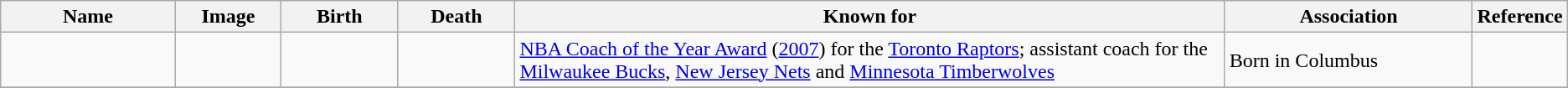<table class="wikitable sortable">
<tr>
<th scope="col" width="140">Name</th>
<th scope="col" width="80" class="unsortable">Image</th>
<th scope="col" width="90">Birth</th>
<th scope="col" width="90">Death</th>
<th scope="col" width="600" class="unsortable">Known for</th>
<th scope="col" width="200" class="unsortable">Association</th>
<th scope="col" width="30" class="unsortable">Reference</th>
</tr>
<tr>
<td></td>
<td></td>
<td align=right></td>
<td align=right></td>
<td><a href='#'>NBA Coach of the Year Award</a> (<a href='#'>2007</a>) for the <a href='#'>Toronto Raptors</a>; assistant coach for the <a href='#'>Milwaukee Bucks</a>, <a href='#'>New Jersey Nets</a> and <a href='#'>Minnesota Timberwolves</a></td>
<td>Born in Columbus</td>
<td align="center"></td>
</tr>
<tr>
</tr>
</table>
